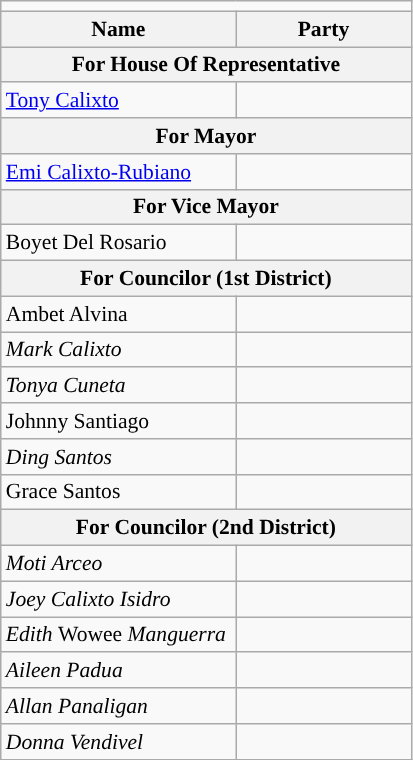<table class="wikitable" style="font-size:90%">
<tr>
<td colspan="4" style="color:inherit;background:"></td>
</tr>
<tr>
<th width="150px">Name</th>
<th colspan="2" width="110px">Party</th>
</tr>
<tr>
<th colspan="3">For House Of Representative</th>
</tr>
<tr>
<td><a href='#'>Tony Calixto</a></td>
<td></td>
</tr>
<tr>
<th colspan="3">For Mayor</th>
</tr>
<tr>
<td><a href='#'> Emi Calixto-Rubiano</a></td>
<td></td>
</tr>
<tr>
<th colspan="3">For Vice Mayor</th>
</tr>
<tr>
<td>Boyet Del Rosario</td>
<td></td>
</tr>
<tr>
<th colspan="3">For Councilor (1st District)</th>
</tr>
<tr>
<td>Ambet Alvina</td>
<td></td>
</tr>
<tr>
<td><em>Mark Calixto</em></td>
<td></td>
</tr>
<tr>
<td><em>Tonya Cuneta</em></td>
<td></td>
</tr>
<tr>
<td>Johnny Santiago</td>
<td></td>
</tr>
<tr>
<td><em>Ding Santos</em></td>
<td></td>
</tr>
<tr>
<td>Grace Santos</td>
<td></td>
</tr>
<tr>
<th colspan="3">For Councilor (2nd District)</th>
</tr>
<tr>
<td><em>Moti Arceo</em></td>
<td></td>
</tr>
<tr>
<td><em>Joey Calixto Isidro</em></td>
<td></td>
</tr>
<tr>
<td><em>Edith </em>Wowee<em> Manguerra</em></td>
<td></td>
</tr>
<tr>
<td><em>Aileen Padua</em></td>
<td></td>
</tr>
<tr>
<td><em>Allan Panaligan</em></td>
<td></td>
</tr>
<tr>
<td><em>Donna Vendivel</em></td>
<td></td>
</tr>
</table>
